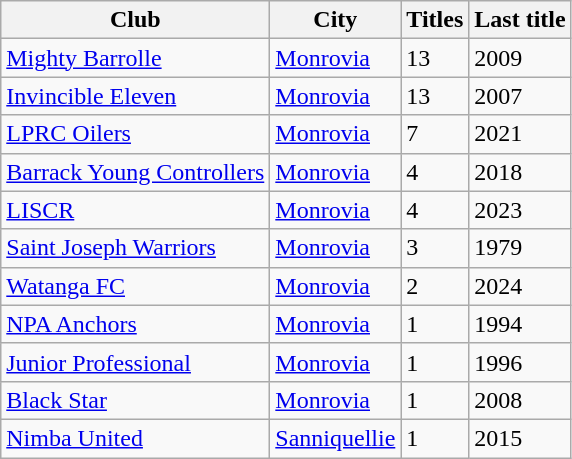<table class="wikitable">
<tr>
<th>Club</th>
<th>City</th>
<th>Titles</th>
<th>Last title</th>
</tr>
<tr>
<td><a href='#'>Mighty Barrolle</a></td>
<td><a href='#'>Monrovia</a></td>
<td>13</td>
<td>2009</td>
</tr>
<tr>
<td><a href='#'>Invincible Eleven</a></td>
<td><a href='#'>Monrovia</a></td>
<td>13</td>
<td>2007</td>
</tr>
<tr>
<td><a href='#'>LPRC Oilers</a></td>
<td><a href='#'>Monrovia</a></td>
<td>7</td>
<td>2021</td>
</tr>
<tr>
<td><a href='#'>Barrack Young Controllers</a></td>
<td><a href='#'>Monrovia</a></td>
<td>4</td>
<td>2018</td>
</tr>
<tr>
<td><a href='#'>LISCR</a></td>
<td><a href='#'>Monrovia</a></td>
<td>4</td>
<td>2023</td>
</tr>
<tr>
<td><a href='#'>Saint Joseph Warriors</a></td>
<td><a href='#'>Monrovia</a></td>
<td>3</td>
<td>1979</td>
</tr>
<tr>
<td><a href='#'>Watanga FC</a></td>
<td><a href='#'>Monrovia</a></td>
<td>2</td>
<td>2024</td>
</tr>
<tr>
<td><a href='#'>NPA Anchors</a></td>
<td><a href='#'>Monrovia</a></td>
<td>1</td>
<td>1994</td>
</tr>
<tr>
<td><a href='#'>Junior Professional</a></td>
<td><a href='#'>Monrovia</a></td>
<td>1</td>
<td>1996</td>
</tr>
<tr>
<td><a href='#'>Black Star</a></td>
<td><a href='#'>Monrovia</a></td>
<td>1</td>
<td>2008</td>
</tr>
<tr>
<td><a href='#'>Nimba United</a></td>
<td><a href='#'>Sanniquellie</a></td>
<td>1</td>
<td>2015</td>
</tr>
</table>
